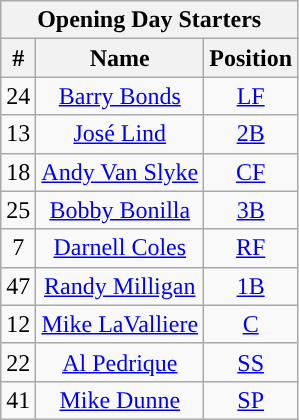<table class="wikitable" style="text-align:center">
<tr>
<th colspan="3">Opening Day Starters</th>
</tr>
<tr>
<th>#</th>
<th>Name</th>
<th>Position</th>
</tr>
<tr>
<td>24</td>
<td><a href='#'>Barry Bonds</a></td>
<td><a href='#'>LF</a></td>
</tr>
<tr>
<td>13</td>
<td><a href='#'>José Lind</a></td>
<td><a href='#'>2B</a></td>
</tr>
<tr>
<td>18</td>
<td><a href='#'>Andy Van Slyke</a></td>
<td><a href='#'>CF</a></td>
</tr>
<tr>
<td>25</td>
<td><a href='#'>Bobby Bonilla</a></td>
<td><a href='#'>3B</a></td>
</tr>
<tr>
<td>7</td>
<td><a href='#'>Darnell Coles</a></td>
<td><a href='#'>RF</a></td>
</tr>
<tr>
<td>47</td>
<td><a href='#'>Randy Milligan</a></td>
<td><a href='#'>1B</a></td>
</tr>
<tr>
<td>12</td>
<td><a href='#'>Mike LaValliere</a></td>
<td><a href='#'>C</a></td>
</tr>
<tr>
<td>22</td>
<td><a href='#'>Al Pedrique</a></td>
<td><a href='#'>SS</a></td>
</tr>
<tr>
<td>41</td>
<td><a href='#'>Mike Dunne</a></td>
<td><a href='#'>SP</a></td>
</tr>
</table>
